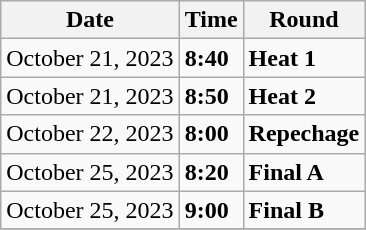<table class="wikitable">
<tr>
<th>Date</th>
<th>Time</th>
<th>Round</th>
</tr>
<tr>
<td>October 21, 2023</td>
<td><strong>8:40</strong></td>
<td><strong>Heat 1</strong></td>
</tr>
<tr>
<td>October 21, 2023</td>
<td><strong>8:50</strong></td>
<td><strong>Heat 2</strong></td>
</tr>
<tr>
<td>October 22, 2023</td>
<td><strong>8:00</strong></td>
<td><strong>Repechage</strong></td>
</tr>
<tr>
<td>October 25, 2023</td>
<td><strong>8:20</strong></td>
<td><strong>Final A</strong></td>
</tr>
<tr>
<td>October 25, 2023</td>
<td><strong>9:00</strong></td>
<td><strong>Final B</strong></td>
</tr>
<tr>
</tr>
</table>
